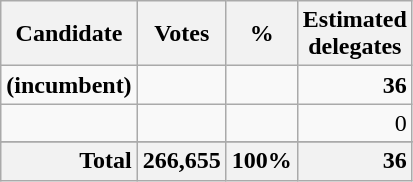<table class="wikitable sortable" style="text-align:right;">
<tr>
<th>Candidate</th>
<th>Votes</th>
<th>%</th>
<th>Estimated<br>delegates</th>
</tr>
<tr>
<td style="text-align:left;"><strong></strong> <strong>(incumbent)</strong></td>
<td><strong></strong></td>
<td><strong></strong></td>
<td><strong>36</strong></td>
</tr>
<tr>
<td style="text-align:left;"></td>
<td></td>
<td></td>
<td>0</td>
</tr>
<tr>
</tr>
<tr style="background-color:#F6F6F6">
<th style="text-align:right;">Total</th>
<th style="text-align:right;">266,655</th>
<th style="text-align:right;">100%</th>
<th style="text-align:right;">36</th>
</tr>
</table>
